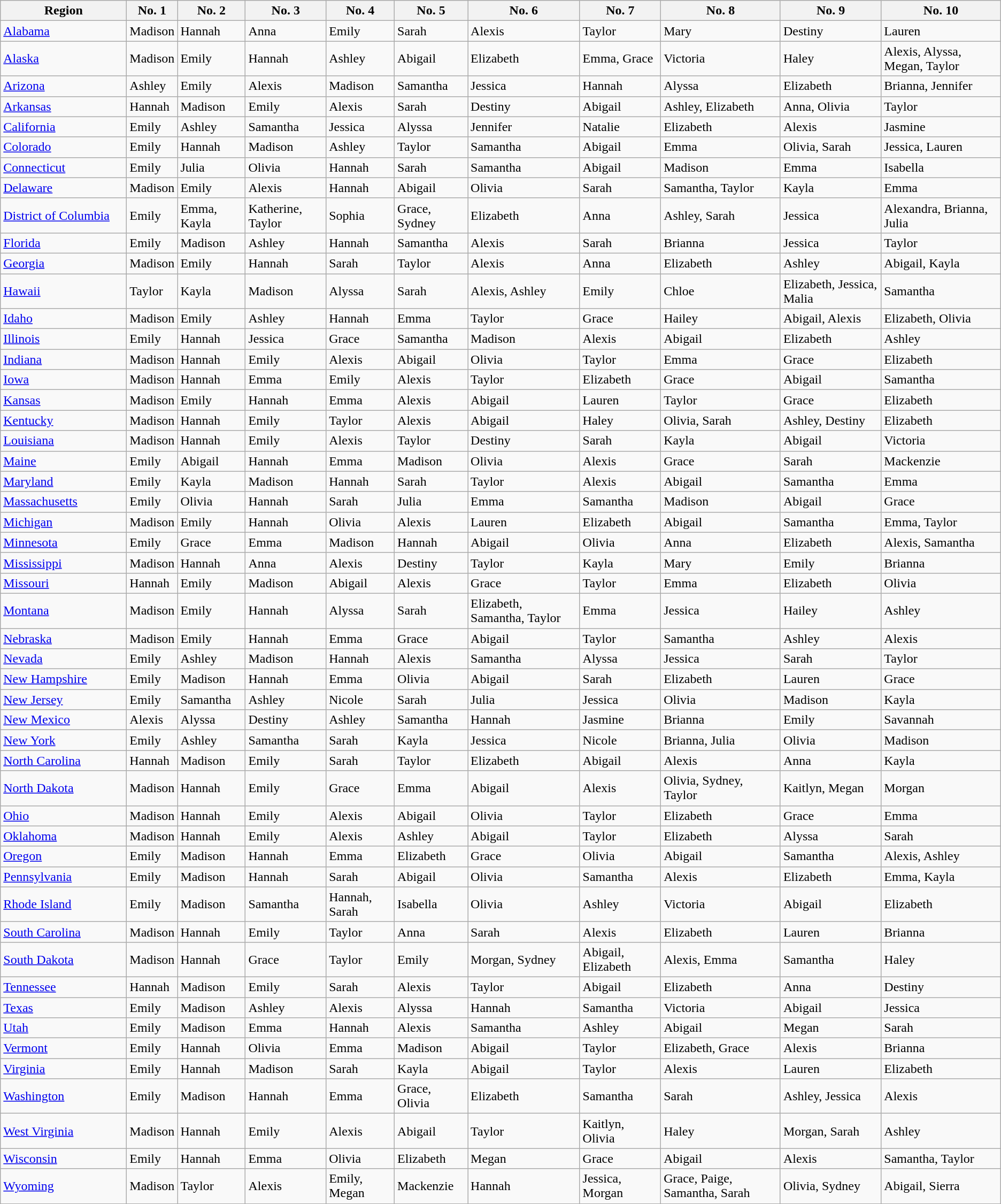<table class="wikitable sortable mw-collapsible" style="min-width:22em">
<tr>
<th width=150>Region</th>
<th>No. 1</th>
<th>No. 2</th>
<th>No. 3</th>
<th>No. 4</th>
<th>No. 5</th>
<th>No. 6</th>
<th>No. 7</th>
<th>No. 8</th>
<th>No. 9</th>
<th>No. 10</th>
</tr>
<tr>
<td><a href='#'>Alabama</a></td>
<td>Madison</td>
<td>Hannah</td>
<td>Anna</td>
<td>Emily</td>
<td>Sarah</td>
<td>Alexis</td>
<td>Taylor</td>
<td>Mary</td>
<td>Destiny</td>
<td>Lauren</td>
</tr>
<tr>
<td><a href='#'>Alaska</a></td>
<td>Madison</td>
<td>Emily</td>
<td>Hannah</td>
<td>Ashley</td>
<td>Abigail</td>
<td>Elizabeth</td>
<td>Emma, Grace</td>
<td>Victoria</td>
<td>Haley</td>
<td>Alexis, Alyssa, Megan, Taylor</td>
</tr>
<tr>
<td><a href='#'>Arizona</a></td>
<td>Ashley</td>
<td>Emily</td>
<td>Alexis</td>
<td>Madison</td>
<td>Samantha</td>
<td>Jessica</td>
<td>Hannah</td>
<td>Alyssa</td>
<td>Elizabeth</td>
<td>Brianna, Jennifer</td>
</tr>
<tr>
<td><a href='#'>Arkansas</a></td>
<td>Hannah</td>
<td>Madison</td>
<td>Emily</td>
<td>Alexis</td>
<td>Sarah</td>
<td>Destiny</td>
<td>Abigail</td>
<td>Ashley, Elizabeth</td>
<td>Anna, Olivia</td>
<td>Taylor</td>
</tr>
<tr>
<td><a href='#'>California</a></td>
<td>Emily</td>
<td>Ashley</td>
<td>Samantha</td>
<td>Jessica</td>
<td>Alyssa</td>
<td>Jennifer</td>
<td>Natalie</td>
<td>Elizabeth</td>
<td>Alexis</td>
<td>Jasmine</td>
</tr>
<tr>
<td><a href='#'>Colorado</a></td>
<td>Emily</td>
<td>Hannah</td>
<td>Madison</td>
<td>Ashley</td>
<td>Taylor</td>
<td>Samantha</td>
<td>Abigail</td>
<td>Emma</td>
<td>Olivia, Sarah</td>
<td>Jessica, Lauren</td>
</tr>
<tr>
<td><a href='#'>Connecticut</a></td>
<td>Emily</td>
<td>Julia</td>
<td>Olivia</td>
<td>Hannah</td>
<td>Sarah</td>
<td>Samantha</td>
<td>Abigail</td>
<td>Madison</td>
<td>Emma</td>
<td>Isabella</td>
</tr>
<tr>
<td><a href='#'>Delaware</a></td>
<td>Madison</td>
<td>Emily</td>
<td>Alexis</td>
<td>Hannah</td>
<td>Abigail</td>
<td>Olivia</td>
<td>Sarah</td>
<td>Samantha, Taylor</td>
<td>Kayla</td>
<td>Emma</td>
</tr>
<tr>
<td><a href='#'>District of Columbia</a></td>
<td>Emily</td>
<td>Emma, Kayla</td>
<td>Katherine, Taylor</td>
<td>Sophia</td>
<td>Grace, Sydney</td>
<td>Elizabeth</td>
<td>Anna</td>
<td>Ashley, Sarah</td>
<td>Jessica</td>
<td>Alexandra, Brianna, Julia</td>
</tr>
<tr>
<td><a href='#'>Florida</a></td>
<td>Emily</td>
<td>Madison</td>
<td>Ashley</td>
<td>Hannah</td>
<td>Samantha</td>
<td>Alexis</td>
<td>Sarah</td>
<td>Brianna</td>
<td>Jessica</td>
<td>Taylor</td>
</tr>
<tr>
<td><a href='#'>Georgia</a></td>
<td>Madison</td>
<td>Emily</td>
<td>Hannah</td>
<td>Sarah</td>
<td>Taylor</td>
<td>Alexis</td>
<td>Anna</td>
<td>Elizabeth</td>
<td>Ashley</td>
<td>Abigail, Kayla</td>
</tr>
<tr>
<td><a href='#'>Hawaii</a></td>
<td>Taylor</td>
<td>Kayla</td>
<td>Madison</td>
<td>Alyssa</td>
<td>Sarah</td>
<td>Alexis, Ashley</td>
<td>Emily</td>
<td>Chloe</td>
<td>Elizabeth, Jessica, Malia</td>
<td>Samantha</td>
</tr>
<tr>
<td><a href='#'>Idaho</a></td>
<td>Madison</td>
<td>Emily</td>
<td>Ashley</td>
<td>Hannah</td>
<td>Emma</td>
<td>Taylor</td>
<td>Grace</td>
<td>Hailey</td>
<td>Abigail, Alexis</td>
<td>Elizabeth, Olivia</td>
</tr>
<tr>
<td><a href='#'>Illinois</a></td>
<td>Emily</td>
<td>Hannah</td>
<td>Jessica</td>
<td>Grace</td>
<td>Samantha</td>
<td>Madison</td>
<td>Alexis</td>
<td>Abigail</td>
<td>Elizabeth</td>
<td>Ashley</td>
</tr>
<tr>
<td><a href='#'>Indiana</a></td>
<td>Madison</td>
<td>Hannah</td>
<td>Emily</td>
<td>Alexis</td>
<td>Abigail</td>
<td>Olivia</td>
<td>Taylor</td>
<td>Emma</td>
<td>Grace</td>
<td>Elizabeth</td>
</tr>
<tr>
<td><a href='#'>Iowa</a></td>
<td>Madison</td>
<td>Hannah</td>
<td>Emma</td>
<td>Emily</td>
<td>Alexis</td>
<td>Taylor</td>
<td>Elizabeth</td>
<td>Grace</td>
<td>Abigail</td>
<td>Samantha</td>
</tr>
<tr>
<td><a href='#'>Kansas</a></td>
<td>Madison</td>
<td>Emily</td>
<td>Hannah</td>
<td>Emma</td>
<td>Alexis</td>
<td>Abigail</td>
<td>Lauren</td>
<td>Taylor</td>
<td>Grace</td>
<td>Elizabeth</td>
</tr>
<tr>
<td><a href='#'>Kentucky</a></td>
<td>Madison</td>
<td>Hannah</td>
<td>Emily</td>
<td>Taylor</td>
<td>Alexis</td>
<td>Abigail</td>
<td>Haley</td>
<td>Olivia, Sarah</td>
<td>Ashley, Destiny</td>
<td>Elizabeth</td>
</tr>
<tr>
<td><a href='#'>Louisiana</a></td>
<td>Madison</td>
<td>Hannah</td>
<td>Emily</td>
<td>Alexis</td>
<td>Taylor</td>
<td>Destiny</td>
<td>Sarah</td>
<td>Kayla</td>
<td>Abigail</td>
<td>Victoria</td>
</tr>
<tr>
<td><a href='#'>Maine</a></td>
<td>Emily</td>
<td>Abigail</td>
<td>Hannah</td>
<td>Emma</td>
<td>Madison</td>
<td>Olivia</td>
<td>Alexis</td>
<td>Grace</td>
<td>Sarah</td>
<td>Mackenzie</td>
</tr>
<tr>
<td><a href='#'>Maryland</a></td>
<td>Emily</td>
<td>Kayla</td>
<td>Madison</td>
<td>Hannah</td>
<td>Sarah</td>
<td>Taylor</td>
<td>Alexis</td>
<td>Abigail</td>
<td>Samantha</td>
<td>Emma</td>
</tr>
<tr>
<td><a href='#'>Massachusetts</a></td>
<td>Emily</td>
<td>Olivia</td>
<td>Hannah</td>
<td>Sarah</td>
<td>Julia</td>
<td>Emma</td>
<td>Samantha</td>
<td>Madison</td>
<td>Abigail</td>
<td>Grace</td>
</tr>
<tr>
<td><a href='#'>Michigan</a></td>
<td>Madison</td>
<td>Emily</td>
<td>Hannah</td>
<td>Olivia</td>
<td>Alexis</td>
<td>Lauren</td>
<td>Elizabeth</td>
<td>Abigail</td>
<td>Samantha</td>
<td>Emma, Taylor</td>
</tr>
<tr>
<td><a href='#'>Minnesota</a></td>
<td>Emily</td>
<td>Grace</td>
<td>Emma</td>
<td>Madison</td>
<td>Hannah</td>
<td>Abigail</td>
<td>Olivia</td>
<td>Anna</td>
<td>Elizabeth</td>
<td>Alexis, Samantha</td>
</tr>
<tr>
<td><a href='#'>Mississippi</a></td>
<td>Madison</td>
<td>Hannah</td>
<td>Anna</td>
<td>Alexis</td>
<td>Destiny</td>
<td>Taylor</td>
<td>Kayla</td>
<td>Mary</td>
<td>Emily</td>
<td>Brianna</td>
</tr>
<tr>
<td><a href='#'>Missouri</a></td>
<td>Hannah</td>
<td>Emily</td>
<td>Madison</td>
<td>Abigail</td>
<td>Alexis</td>
<td>Grace</td>
<td>Taylor</td>
<td>Emma</td>
<td>Elizabeth</td>
<td>Olivia</td>
</tr>
<tr>
<td><a href='#'>Montana</a></td>
<td>Madison</td>
<td>Emily</td>
<td>Hannah</td>
<td>Alyssa</td>
<td>Sarah</td>
<td>Elizabeth, Samantha, Taylor</td>
<td>Emma</td>
<td>Jessica</td>
<td>Hailey</td>
<td>Ashley</td>
</tr>
<tr>
<td><a href='#'>Nebraska</a></td>
<td>Madison</td>
<td>Emily</td>
<td>Hannah</td>
<td>Emma</td>
<td>Grace</td>
<td>Abigail</td>
<td>Taylor</td>
<td>Samantha</td>
<td>Ashley</td>
<td>Alexis</td>
</tr>
<tr>
<td><a href='#'>Nevada</a></td>
<td>Emily</td>
<td>Ashley</td>
<td>Madison</td>
<td>Hannah</td>
<td>Alexis</td>
<td>Samantha</td>
<td>Alyssa</td>
<td>Jessica</td>
<td>Sarah</td>
<td>Taylor</td>
</tr>
<tr>
<td><a href='#'>New Hampshire</a></td>
<td>Emily</td>
<td>Madison</td>
<td>Hannah</td>
<td>Emma</td>
<td>Olivia</td>
<td>Abigail</td>
<td>Sarah</td>
<td>Elizabeth</td>
<td>Lauren</td>
<td>Grace</td>
</tr>
<tr>
<td><a href='#'>New Jersey</a></td>
<td>Emily</td>
<td>Samantha</td>
<td>Ashley</td>
<td>Nicole</td>
<td>Sarah</td>
<td>Julia</td>
<td>Jessica</td>
<td>Olivia</td>
<td>Madison</td>
<td>Kayla</td>
</tr>
<tr>
<td><a href='#'>New Mexico</a></td>
<td>Alexis</td>
<td>Alyssa</td>
<td>Destiny</td>
<td>Ashley</td>
<td>Samantha</td>
<td>Hannah</td>
<td>Jasmine</td>
<td>Brianna</td>
<td>Emily</td>
<td>Savannah</td>
</tr>
<tr>
<td><a href='#'>New York</a></td>
<td>Emily</td>
<td>Ashley</td>
<td>Samantha</td>
<td>Sarah</td>
<td>Kayla</td>
<td>Jessica</td>
<td>Nicole</td>
<td>Brianna, Julia</td>
<td>Olivia</td>
<td>Madison</td>
</tr>
<tr>
<td><a href='#'>North Carolina</a></td>
<td>Hannah</td>
<td>Madison</td>
<td>Emily</td>
<td>Sarah</td>
<td>Taylor</td>
<td>Elizabeth</td>
<td>Abigail</td>
<td>Alexis</td>
<td>Anna</td>
<td>Kayla</td>
</tr>
<tr>
<td><a href='#'>North Dakota</a></td>
<td>Madison</td>
<td>Hannah</td>
<td>Emily</td>
<td>Grace</td>
<td>Emma</td>
<td>Abigail</td>
<td>Alexis</td>
<td>Olivia, Sydney, Taylor</td>
<td>Kaitlyn, Megan</td>
<td>Morgan</td>
</tr>
<tr>
<td><a href='#'>Ohio</a></td>
<td>Madison</td>
<td>Hannah</td>
<td>Emily</td>
<td>Alexis</td>
<td>Abigail</td>
<td>Olivia</td>
<td>Taylor</td>
<td>Elizabeth</td>
<td>Grace</td>
<td>Emma</td>
</tr>
<tr>
<td><a href='#'>Oklahoma</a></td>
<td>Madison</td>
<td>Hannah</td>
<td>Emily</td>
<td>Alexis</td>
<td>Ashley</td>
<td>Abigail</td>
<td>Taylor</td>
<td>Elizabeth</td>
<td>Alyssa</td>
<td>Sarah</td>
</tr>
<tr>
<td><a href='#'>Oregon</a></td>
<td>Emily</td>
<td>Madison</td>
<td>Hannah</td>
<td>Emma</td>
<td>Elizabeth</td>
<td>Grace</td>
<td>Olivia</td>
<td>Abigail</td>
<td>Samantha</td>
<td>Alexis, Ashley</td>
</tr>
<tr>
<td><a href='#'>Pennsylvania</a></td>
<td>Emily</td>
<td>Madison</td>
<td>Hannah</td>
<td>Sarah</td>
<td>Abigail</td>
<td>Olivia</td>
<td>Samantha</td>
<td>Alexis</td>
<td>Elizabeth</td>
<td>Emma, Kayla</td>
</tr>
<tr>
<td><a href='#'>Rhode Island</a></td>
<td>Emily</td>
<td>Madison</td>
<td>Samantha</td>
<td>Hannah, Sarah</td>
<td>Isabella</td>
<td>Olivia</td>
<td>Ashley</td>
<td>Victoria</td>
<td>Abigail</td>
<td>Elizabeth</td>
</tr>
<tr>
<td><a href='#'>South Carolina</a></td>
<td>Madison</td>
<td>Hannah</td>
<td>Emily</td>
<td>Taylor</td>
<td>Anna</td>
<td>Sarah</td>
<td>Alexis</td>
<td>Elizabeth</td>
<td>Lauren</td>
<td>Brianna</td>
</tr>
<tr>
<td><a href='#'>South Dakota</a></td>
<td>Madison</td>
<td>Hannah</td>
<td>Grace</td>
<td>Taylor</td>
<td>Emily</td>
<td>Morgan, Sydney</td>
<td>Abigail, Elizabeth</td>
<td>Alexis, Emma</td>
<td>Samantha</td>
<td>Haley</td>
</tr>
<tr>
<td><a href='#'>Tennessee</a></td>
<td>Hannah</td>
<td>Madison</td>
<td>Emily</td>
<td>Sarah</td>
<td>Alexis</td>
<td>Taylor</td>
<td>Abigail</td>
<td>Elizabeth</td>
<td>Anna</td>
<td>Destiny</td>
</tr>
<tr>
<td><a href='#'>Texas</a></td>
<td>Emily</td>
<td>Madison</td>
<td>Ashley</td>
<td>Alexis</td>
<td>Alyssa</td>
<td>Hannah</td>
<td>Samantha</td>
<td>Victoria</td>
<td>Abigail</td>
<td>Jessica</td>
</tr>
<tr>
<td><a href='#'>Utah</a></td>
<td>Emily</td>
<td>Madison</td>
<td>Emma</td>
<td>Hannah</td>
<td>Alexis</td>
<td>Samantha</td>
<td>Ashley</td>
<td>Abigail</td>
<td>Megan</td>
<td>Sarah</td>
</tr>
<tr>
<td><a href='#'>Vermont</a></td>
<td>Emily</td>
<td>Hannah</td>
<td>Olivia</td>
<td>Emma</td>
<td>Madison</td>
<td>Abigail</td>
<td>Taylor</td>
<td>Elizabeth, Grace</td>
<td>Alexis</td>
<td>Brianna</td>
</tr>
<tr>
<td><a href='#'>Virginia</a></td>
<td>Emily</td>
<td>Hannah</td>
<td>Madison</td>
<td>Sarah</td>
<td>Kayla</td>
<td>Abigail</td>
<td>Taylor</td>
<td>Alexis</td>
<td>Lauren</td>
<td>Elizabeth</td>
</tr>
<tr>
<td><a href='#'>Washington</a></td>
<td>Emily</td>
<td>Madison</td>
<td>Hannah</td>
<td>Emma</td>
<td>Grace, Olivia</td>
<td>Elizabeth</td>
<td>Samantha</td>
<td>Sarah</td>
<td>Ashley, Jessica</td>
<td>Alexis</td>
</tr>
<tr>
<td><a href='#'>West Virginia</a></td>
<td>Madison</td>
<td>Hannah</td>
<td>Emily</td>
<td>Alexis</td>
<td>Abigail</td>
<td>Taylor</td>
<td>Kaitlyn, Olivia</td>
<td>Haley</td>
<td>Morgan, Sarah</td>
<td>Ashley</td>
</tr>
<tr>
<td><a href='#'>Wisconsin</a></td>
<td>Emily</td>
<td>Hannah</td>
<td>Emma</td>
<td>Olivia</td>
<td>Elizabeth</td>
<td>Megan</td>
<td>Grace</td>
<td>Abigail</td>
<td>Alexis</td>
<td>Samantha, Taylor</td>
</tr>
<tr>
<td><a href='#'>Wyoming</a></td>
<td>Madison</td>
<td>Taylor</td>
<td>Alexis</td>
<td>Emily, Megan</td>
<td>Mackenzie</td>
<td>Hannah</td>
<td>Jessica, Morgan</td>
<td>Grace, Paige, Samantha, Sarah</td>
<td>Olivia, Sydney</td>
<td>Abigail, Sierra</td>
</tr>
<tr>
</tr>
</table>
